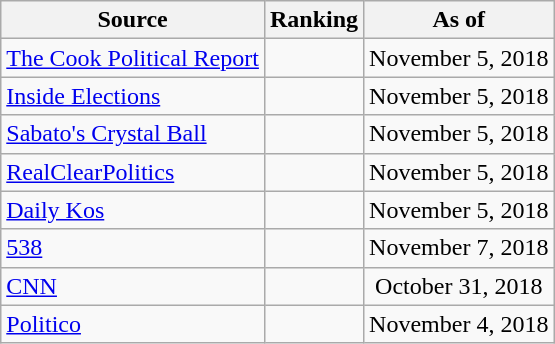<table class="wikitable" style="text-align:center">
<tr>
<th>Source</th>
<th>Ranking</th>
<th>As of</th>
</tr>
<tr>
<td style="text-align:left"><a href='#'>The Cook Political Report</a></td>
<td></td>
<td>November 5, 2018</td>
</tr>
<tr>
<td style="text-align:left"><a href='#'>Inside Elections</a></td>
<td></td>
<td>November 5, 2018</td>
</tr>
<tr>
<td style="text-align:left"><a href='#'>Sabato's Crystal Ball</a></td>
<td></td>
<td>November 5, 2018</td>
</tr>
<tr>
<td style="text-align:left"><a href='#'>RealClearPolitics</a></td>
<td></td>
<td>November 5, 2018</td>
</tr>
<tr>
<td style="text-align:left"><a href='#'>Daily Kos</a></td>
<td></td>
<td>November 5, 2018</td>
</tr>
<tr>
<td style="text-align:left"><a href='#'>538</a></td>
<td></td>
<td>November 7, 2018</td>
</tr>
<tr>
<td style="text-align:left"><a href='#'>CNN</a></td>
<td></td>
<td>October 31, 2018</td>
</tr>
<tr>
<td style="text-align:left"><a href='#'>Politico</a></td>
<td></td>
<td>November 4, 2018</td>
</tr>
</table>
